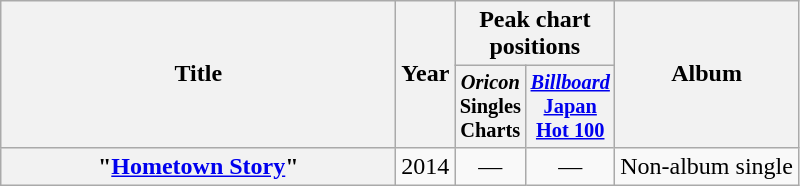<table class="wikitable plainrowheaders" style="text-align:center;">
<tr>
<th scope="col" rowspan="2" style="width:16em;">Title</th>
<th scope="col" rowspan="2">Year</th>
<th scope="col" colspan="2">Peak chart positions</th>
<th scope="col" rowspan="2">Album</th>
</tr>
<tr>
<th style="width:3em;font-size:85%"><em>Oricon</em> Singles Charts<br></th>
<th style="width:3em;font-size:85%"><em><a href='#'>Billboard</a></em> <a href='#'>Japan Hot 100</a><br></th>
</tr>
<tr>
<th scope="row">"<a href='#'>Hometown Story</a>"</th>
<td rowspan="1">2014</td>
<td>—</td>
<td>—</td>
<td rowspan=1>Non-album single</td>
</tr>
</table>
